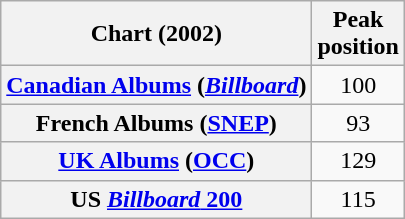<table class="wikitable sortable plainrowheaders">
<tr>
<th scope="col">Chart (2002)</th>
<th scope="col">Peak<br>position</th>
</tr>
<tr>
<th scope="row"><a href='#'>Canadian Albums</a> (<em><a href='#'>Billboard</a></em>)</th>
<td align="center">100</td>
</tr>
<tr>
<th scope="row">French Albums (<a href='#'>SNEP</a>)</th>
<td align="center">93</td>
</tr>
<tr>
<th scope="row"><a href='#'>UK Albums</a> (<a href='#'>OCC</a>)</th>
<td align="center">129</td>
</tr>
<tr>
<th scope="row">US <a href='#'><em>Billboard</em> 200</a></th>
<td align="center">115</td>
</tr>
</table>
